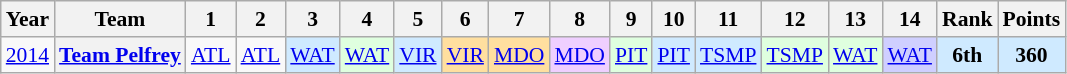<table class="wikitable" style="text-align:center; font-size:90%">
<tr>
<th>Year</th>
<th>Team</th>
<th>1</th>
<th>2</th>
<th>3</th>
<th>4</th>
<th>5</th>
<th>6</th>
<th>7</th>
<th>8</th>
<th>9</th>
<th>10</th>
<th>11</th>
<th>12</th>
<th>13</th>
<th>14</th>
<th>Rank</th>
<th>Points</th>
</tr>
<tr>
<td><a href='#'>2014</a></td>
<th><a href='#'>Team Pelfrey</a></th>
<td><a href='#'>ATL</a></td>
<td><a href='#'>ATL</a></td>
<td style="background:#CFEAFF;"><a href='#'>WAT</a><br></td>
<td style="background:#DFFFDF;"><a href='#'>WAT</a><br></td>
<td style="background:#CFEAFF;"><a href='#'>VIR</a><br></td>
<td style="background:#FFDF9F;"><a href='#'>VIR</a><br></td>
<td style="background:#FFDF9F;"><a href='#'>MDO</a><br></td>
<td style="background:#EFCFFF;"><a href='#'>MDO</a><br></td>
<td style="background:#DFFFDF;"><a href='#'>PIT</a><br></td>
<td style="background:#CFEAFF;"><a href='#'>PIT</a><br></td>
<td style="background:#CFEAFF;"><a href='#'>TSMP</a><br></td>
<td style="background:#DFFFDF;"><a href='#'>TSMP</a><br></td>
<td style="background:#DFFFDF;"><a href='#'>WAT</a><br></td>
<td style="background:#CFCFFF;"><a href='#'>WAT</a><br></td>
<td style="background:#CFEAFF;"><strong>6th</strong></td>
<td style="background:#CFEAFF;"><strong>360</strong></td>
</tr>
</table>
